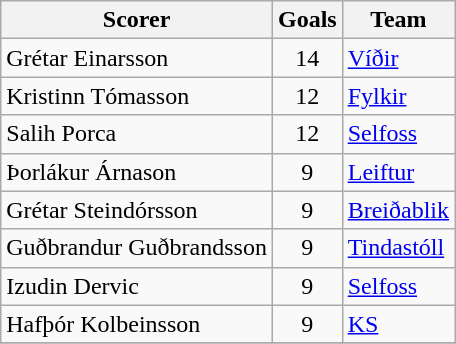<table class="wikitable">
<tr>
<th>Scorer</th>
<th>Goals</th>
<th>Team</th>
</tr>
<tr>
<td> Grétar Einarsson</td>
<td align=center>14</td>
<td><a href='#'>Víðir</a></td>
</tr>
<tr>
<td> Kristinn Tómasson</td>
<td align=center>12</td>
<td><a href='#'>Fylkir</a></td>
</tr>
<tr>
<td> Salih Porca</td>
<td align=center>12</td>
<td><a href='#'>Selfoss</a></td>
</tr>
<tr>
<td> Þorlákur Árnason</td>
<td align=center>9</td>
<td><a href='#'>Leiftur</a></td>
</tr>
<tr>
<td> Grétar Steindórsson</td>
<td align=center>9</td>
<td><a href='#'>Breiðablik</a></td>
</tr>
<tr>
<td> Guðbrandur Guðbrandsson</td>
<td align=center>9</td>
<td><a href='#'>Tindastóll</a></td>
</tr>
<tr>
<td> Izudin Dervic</td>
<td align=center>9</td>
<td><a href='#'>Selfoss</a></td>
</tr>
<tr>
<td> Hafþór Kolbeinsson</td>
<td align=center>9</td>
<td><a href='#'>KS</a></td>
</tr>
<tr>
</tr>
</table>
